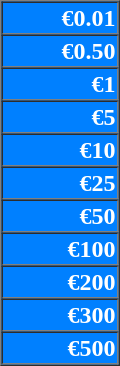<table border=1 cellspacing=0 cellpadding=1 width=80px style="background:#0080FF;color:#FFF;text-align:right">
<tr>
<td><strong>€0.01</strong></td>
</tr>
<tr>
<td><strong>€0.50</strong></td>
</tr>
<tr>
<td><strong>€1</strong></td>
</tr>
<tr>
<td><strong>€5</strong></td>
</tr>
<tr>
<td><strong>€10</strong></td>
</tr>
<tr>
<td><strong>€25</strong></td>
</tr>
<tr>
<td><strong>€50</strong></td>
</tr>
<tr>
<td><strong>€100</strong></td>
</tr>
<tr>
<td><strong>€200</strong></td>
</tr>
<tr>
<td><strong>€300</strong></td>
</tr>
<tr>
<td><strong>€500</strong></td>
</tr>
</table>
